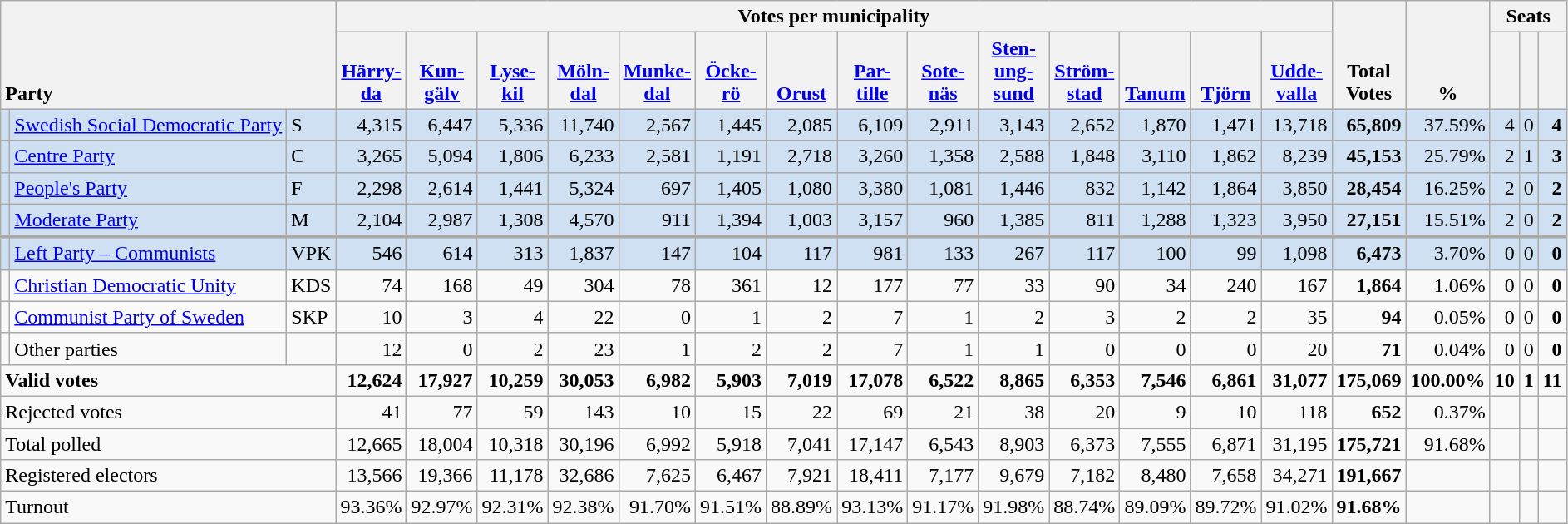<table class="wikitable" border="1" style="text-align:right;">
<tr>
<th style="text-align:left;" valign=bottom rowspan=2 colspan=3>Party</th>
<th colspan=14>Votes per municipality</th>
<th align=center valign=bottom rowspan=2 width="50">Total Votes</th>
<th align=center valign=bottom rowspan=2 width="50">%</th>
<th colspan=3>Seats</th>
</tr>
<tr>
<th align=center valign=bottom width="50"><a href='#'>Härry- da</a></th>
<th align=center valign=bottom width="50"><a href='#'>Kun- gälv</a></th>
<th align=center valign=bottom width="50"><a href='#'>Lyse- kil</a></th>
<th align=center valign=bottom width="50"><a href='#'>Möln- dal</a></th>
<th align=center valign=bottom width="50"><a href='#'>Munke- dal</a></th>
<th align=center valign=bottom width="50"><a href='#'>Öcke- rö</a></th>
<th align=center valign=bottom width="50"><a href='#'>Orust</a></th>
<th align=center valign=bottom width="50"><a href='#'>Par- tille</a></th>
<th align=center valign=bottom width="50"><a href='#'>Sote- näs</a></th>
<th align=center valign=bottom width="50"><a href='#'>Sten- ung- sund</a></th>
<th align=center valign=bottom width="50"><a href='#'>Ström- stad</a></th>
<th align=center valign=bottom width="50"><a href='#'>Tanum</a></th>
<th align=center valign=bottom width="50"><a href='#'>Tjörn</a></th>
<th align=center valign=bottom width="50"><a href='#'>Udde- valla</a></th>
<th align=center valign=bottom width="20"><small></small></th>
<th align=center valign=bottom width="20"><small><a href='#'></a></small></th>
<th align=center valign=bottom width="20"><small></small></th>
</tr>
<tr style="background:#CEE0F2;">
<td></td>
<td align=left style="white-space: nowrap;"><a href='#'>Swedish Social Democratic Party</a></td>
<td align=left>S</td>
<td>4,315</td>
<td>6,447</td>
<td>5,336</td>
<td>11,740</td>
<td>2,567</td>
<td>1,445</td>
<td>2,085</td>
<td>6,109</td>
<td>2,911</td>
<td>3,143</td>
<td>2,652</td>
<td>1,870</td>
<td>1,471</td>
<td>13,718</td>
<td><strong>65,809</strong></td>
<td>37.59%</td>
<td>4</td>
<td>0</td>
<td><strong>4</strong></td>
</tr>
<tr style="background:#CEE0F2;">
<td></td>
<td align=left><a href='#'>Centre Party</a></td>
<td align=left>C</td>
<td>3,265</td>
<td>5,094</td>
<td>1,806</td>
<td>6,233</td>
<td>2,581</td>
<td>1,191</td>
<td>2,718</td>
<td>3,260</td>
<td>1,358</td>
<td>2,588</td>
<td>1,848</td>
<td>3,110</td>
<td>1,862</td>
<td>8,239</td>
<td><strong>45,153</strong></td>
<td>25.79%</td>
<td>2</td>
<td>1</td>
<td><strong>3</strong></td>
</tr>
<tr style="background:#CEE0F2;">
<td></td>
<td align=left><a href='#'>People's Party</a></td>
<td align=left>F</td>
<td>2,298</td>
<td>2,614</td>
<td>1,441</td>
<td>5,324</td>
<td>697</td>
<td>1,405</td>
<td>1,080</td>
<td>3,380</td>
<td>1,081</td>
<td>1,446</td>
<td>832</td>
<td>1,142</td>
<td>1,864</td>
<td>3,850</td>
<td><strong>28,454</strong></td>
<td>16.25%</td>
<td>2</td>
<td>0</td>
<td><strong>2</strong></td>
</tr>
<tr style="background:#CEE0F2;">
<td></td>
<td align=left><a href='#'>Moderate Party</a></td>
<td align=left>M</td>
<td>2,104</td>
<td>2,987</td>
<td>1,308</td>
<td>4,570</td>
<td>911</td>
<td>1,394</td>
<td>1,003</td>
<td>3,157</td>
<td>960</td>
<td>1,385</td>
<td>811</td>
<td>1,288</td>
<td>1,323</td>
<td>3,950</td>
<td><strong>27,151</strong></td>
<td>15.51%</td>
<td>2</td>
<td>0</td>
<td><strong>2</strong></td>
</tr>
<tr style="background:#CEE0F2; border-top:3px solid darkgray;">
<td></td>
<td align=left><a href='#'>Left Party – Communists</a></td>
<td align=left>VPK</td>
<td>546</td>
<td>614</td>
<td>313</td>
<td>1,837</td>
<td>147</td>
<td>104</td>
<td>117</td>
<td>981</td>
<td>133</td>
<td>267</td>
<td>117</td>
<td>100</td>
<td>99</td>
<td>1,098</td>
<td><strong>6,473</strong></td>
<td>3.70%</td>
<td>0</td>
<td>0</td>
<td><strong>0</strong></td>
</tr>
<tr>
<td></td>
<td align=left><a href='#'>Christian Democratic Unity</a></td>
<td align=left>KDS</td>
<td>74</td>
<td>168</td>
<td>49</td>
<td>304</td>
<td>78</td>
<td>361</td>
<td>12</td>
<td>177</td>
<td>77</td>
<td>33</td>
<td>90</td>
<td>34</td>
<td>240</td>
<td>167</td>
<td><strong>1,864</strong></td>
<td>1.06%</td>
<td>0</td>
<td>0</td>
<td><strong>0</strong></td>
</tr>
<tr>
<td></td>
<td align=left><a href='#'>Communist Party of Sweden</a></td>
<td align=left>SKP</td>
<td>10</td>
<td>3</td>
<td>4</td>
<td>22</td>
<td>0</td>
<td>1</td>
<td>2</td>
<td>7</td>
<td>1</td>
<td>2</td>
<td>3</td>
<td>2</td>
<td>2</td>
<td>35</td>
<td><strong>94</strong></td>
<td>0.05%</td>
<td>0</td>
<td>0</td>
<td><strong>0</strong></td>
</tr>
<tr>
<td></td>
<td align=left>Other parties</td>
<td></td>
<td>12</td>
<td>0</td>
<td>2</td>
<td>23</td>
<td>1</td>
<td>2</td>
<td>2</td>
<td>7</td>
<td>1</td>
<td>1</td>
<td>0</td>
<td>0</td>
<td>0</td>
<td>20</td>
<td><strong>71</strong></td>
<td>0.04%</td>
<td>0</td>
<td>0</td>
<td><strong>0</strong></td>
</tr>
<tr style="font-weight:bold">
<td align=left colspan=3>Valid votes</td>
<td>12,624</td>
<td>17,927</td>
<td>10,259</td>
<td>30,053</td>
<td>6,982</td>
<td>5,903</td>
<td>7,019</td>
<td>17,078</td>
<td>6,522</td>
<td>8,865</td>
<td>6,353</td>
<td>7,546</td>
<td>6,861</td>
<td>31,077</td>
<td>175,069</td>
<td>100.00%</td>
<td>10</td>
<td>1</td>
<td>11</td>
</tr>
<tr>
<td align=left colspan=3>Rejected votes</td>
<td>41</td>
<td>77</td>
<td>59</td>
<td>143</td>
<td>10</td>
<td>15</td>
<td>22</td>
<td>69</td>
<td>21</td>
<td>38</td>
<td>20</td>
<td>9</td>
<td>10</td>
<td>118</td>
<td><strong>652</strong></td>
<td>0.37%</td>
<td></td>
<td></td>
<td></td>
</tr>
<tr>
<td align=left colspan=3>Total polled</td>
<td>12,665</td>
<td>18,004</td>
<td>10,318</td>
<td>30,196</td>
<td>6,992</td>
<td>5,918</td>
<td>7,041</td>
<td>17,147</td>
<td>6,543</td>
<td>8,903</td>
<td>6,373</td>
<td>7,555</td>
<td>6,871</td>
<td>31,195</td>
<td><strong>175,721</strong></td>
<td>91.68%</td>
<td></td>
<td></td>
<td></td>
</tr>
<tr>
<td align=left colspan=3>Registered electors</td>
<td>13,566</td>
<td>19,366</td>
<td>11,178</td>
<td>32,686</td>
<td>7,625</td>
<td>6,467</td>
<td>7,921</td>
<td>18,411</td>
<td>7,177</td>
<td>9,679</td>
<td>7,182</td>
<td>8,480</td>
<td>7,658</td>
<td>34,271</td>
<td><strong>191,667</strong></td>
<td></td>
<td></td>
<td></td>
<td></td>
</tr>
<tr>
<td align=left colspan=3>Turnout</td>
<td>93.36%</td>
<td>92.97%</td>
<td>92.31%</td>
<td>92.38%</td>
<td>91.70%</td>
<td>91.51%</td>
<td>88.89%</td>
<td>93.13%</td>
<td>91.17%</td>
<td>91.98%</td>
<td>88.74%</td>
<td>89.09%</td>
<td>89.72%</td>
<td>91.02%</td>
<td><strong>91.68%</strong></td>
<td></td>
<td></td>
<td></td>
<td></td>
</tr>
</table>
